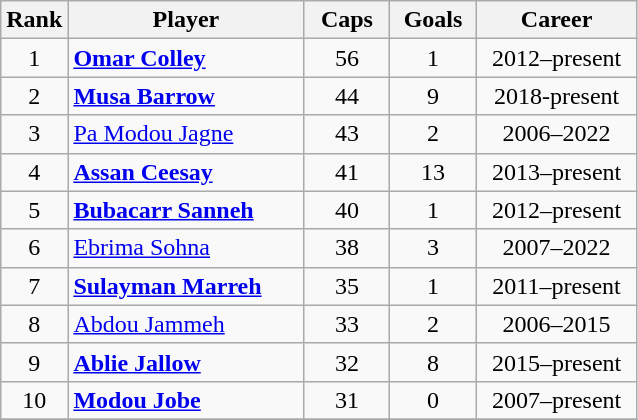<table class="wikitable sortable" style="text-align:center;">
<tr>
<th width=30px>Rank</th>
<th style="width:150px;">Player</th>
<th width=50px>Caps</th>
<th width=50px>Goals</th>
<th style="width:100px;">Career</th>
</tr>
<tr>
<td>1</td>
<td style="text-align: left;"><strong><a href='#'>Omar Colley</a></strong></td>
<td>56</td>
<td>1</td>
<td>2012–present</td>
</tr>
<tr>
<td>2</td>
<td style="text-align: left;"><strong><a href='#'>Musa Barrow</a></strong></td>
<td>44</td>
<td>9</td>
<td>2018-present</td>
</tr>
<tr>
<td>3</td>
<td style="text-align: left;"><a href='#'>Pa Modou Jagne</a></td>
<td>43</td>
<td>2</td>
<td>2006–2022</td>
</tr>
<tr>
<td>4</td>
<td style="text-align: left;"><strong><a href='#'>Assan Ceesay</a></strong></td>
<td>41</td>
<td>13</td>
<td>2013–present</td>
</tr>
<tr>
<td>5</td>
<td style="text-align: left;"><strong><a href='#'>Bubacarr Sanneh</a></strong></td>
<td>40</td>
<td>1</td>
<td>2012–present</td>
</tr>
<tr>
<td>6</td>
<td style="text-align: left;"><a href='#'>Ebrima Sohna</a></td>
<td>38</td>
<td>3</td>
<td>2007–2022</td>
</tr>
<tr>
<td>7</td>
<td style="text-align: left;"><strong><a href='#'>Sulayman Marreh</a></strong></td>
<td>35</td>
<td>1</td>
<td>2011–present</td>
</tr>
<tr>
<td>8</td>
<td style="text-align: left;"><a href='#'>Abdou Jammeh</a></td>
<td>33</td>
<td>2</td>
<td>2006–2015</td>
</tr>
<tr>
<td>9</td>
<td style="text-align: left;"><strong><a href='#'>Ablie Jallow</a></strong></td>
<td>32</td>
<td>8</td>
<td>2015–present</td>
</tr>
<tr>
<td>10</td>
<td style="text-align: left;"><strong><a href='#'>Modou Jobe</a></strong></td>
<td>31</td>
<td>0</td>
<td>2007–present</td>
</tr>
<tr>
</tr>
</table>
